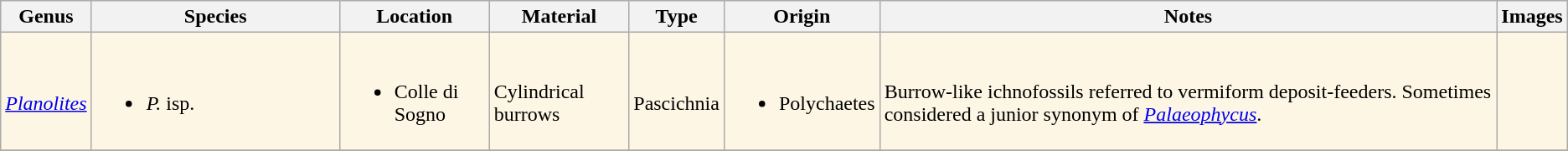<table class = "wikitable">
<tr>
<th>Genus</th>
<th width="190px">Species</th>
<th>Location</th>
<th>Material</th>
<th>Type</th>
<th>Origin</th>
<th>Notes</th>
<th>Images</th>
</tr>
<tr>
<td style="background:#FEF6E4;"><br><em><a href='#'>Planolites</a></em></td>
<td style="background:#FEF6E4;"><br><ul><li><em>P.</em> isp.</li></ul></td>
<td style="background:#FEF6E4;"><br><ul><li>Colle di Sogno</li></ul></td>
<td style="background:#FEF6E4;"><br>Cylindrical burrows</td>
<td style="background:#FEF6E4;"><br>Pascichnia</td>
<td style="background:#FEF6E4;"><br><ul><li>Polychaetes</li></ul></td>
<td style="background:#FEF6E4;"><br>Burrow-like ichnofossils referred to vermiform deposit-feeders. Sometimes considered a junior synonym of <em><u><a href='#'>Palaeophycus</a></u></em>.</td>
<td style="background:#FEF6E4;"><br></td>
</tr>
<tr>
</tr>
</table>
